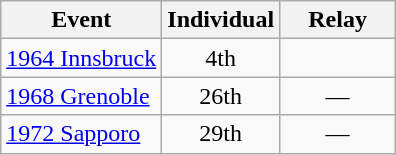<table class="wikitable" style="text-align: center;">
<tr ">
<th>Event</th>
<th style="width:70px;">Individual</th>
<th style="width:70px;">Relay</th>
</tr>
<tr>
<td align=left> <a href='#'>1964 Innsbruck</a></td>
<td>4th</td>
<td></td>
</tr>
<tr>
<td align=left> <a href='#'>1968 Grenoble</a></td>
<td>26th</td>
<td>—</td>
</tr>
<tr>
<td align=left> <a href='#'>1972 Sapporo</a></td>
<td>29th</td>
<td>—</td>
</tr>
</table>
